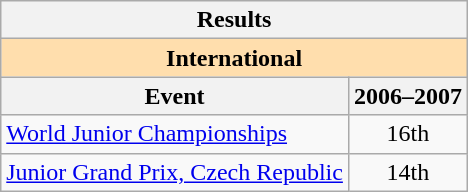<table class="wikitable" style="text-align:center">
<tr>
<th colspan=2 align=center><strong>Results</strong></th>
</tr>
<tr>
<th style="background-color: #ffdead; " colspan=2 align=center><strong>International</strong></th>
</tr>
<tr>
<th>Event</th>
<th>2006–2007</th>
</tr>
<tr>
<td align=left><a href='#'>World Junior Championships</a></td>
<td>16th</td>
</tr>
<tr>
<td align=left><a href='#'>Junior Grand Prix, Czech Republic</a></td>
<td>14th</td>
</tr>
</table>
